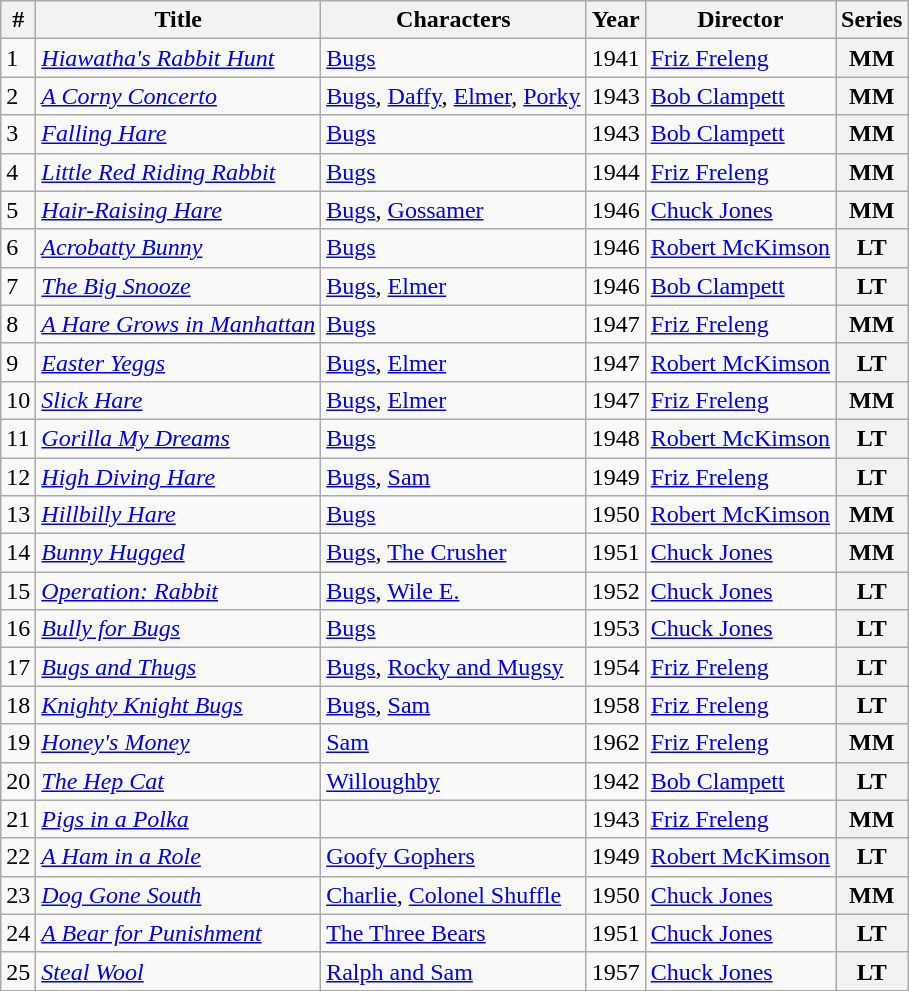<table class="wikitable sortable">
<tr>
<th>#</th>
<th>Title</th>
<th>Characters</th>
<th>Year</th>
<th>Director</th>
<th>Series</th>
</tr>
<tr>
<td>1</td>
<td><em><a href='#'>Hiawatha's Rabbit Hunt</a></em></td>
<td><a href='#'>Bugs</a></td>
<td>1941</td>
<td><a href='#'>Friz Freleng</a></td>
<th>MM</th>
</tr>
<tr>
<td>2</td>
<td><em><a href='#'>A Corny Concerto</a></em></td>
<td><a href='#'>Bugs</a>, <a href='#'>Daffy</a>, <a href='#'>Elmer</a>, <a href='#'>Porky</a></td>
<td>1943</td>
<td><a href='#'>Bob Clampett</a></td>
<th>MM</th>
</tr>
<tr>
<td>3</td>
<td><em><a href='#'>Falling Hare</a></em></td>
<td><a href='#'>Bugs</a></td>
<td>1943</td>
<td><a href='#'>Bob Clampett</a></td>
<th>MM</th>
</tr>
<tr>
<td>4</td>
<td><em><a href='#'>Little Red Riding Rabbit</a></em></td>
<td><a href='#'>Bugs</a></td>
<td>1944</td>
<td><a href='#'>Friz Freleng</a></td>
<th>MM</th>
</tr>
<tr>
<td>5</td>
<td><em><a href='#'>Hair-Raising Hare</a></em></td>
<td><a href='#'>Bugs</a>, <a href='#'>Gossamer</a></td>
<td>1946</td>
<td><a href='#'>Chuck Jones</a></td>
<th>MM</th>
</tr>
<tr>
<td>6</td>
<td><em><a href='#'>Acrobatty Bunny</a></em></td>
<td><a href='#'>Bugs</a></td>
<td>1946</td>
<td><a href='#'>Robert McKimson</a></td>
<th>LT</th>
</tr>
<tr>
<td>7</td>
<td><em><a href='#'>The Big Snooze</a></em></td>
<td><a href='#'>Bugs</a>, <a href='#'>Elmer</a></td>
<td>1946</td>
<td><a href='#'>Bob Clampett</a></td>
<th>LT</th>
</tr>
<tr>
<td>8</td>
<td><em><a href='#'>A Hare Grows in Manhattan</a></em></td>
<td><a href='#'>Bugs</a></td>
<td>1947</td>
<td><a href='#'>Friz Freleng</a></td>
<th>MM</th>
</tr>
<tr>
<td>9</td>
<td><em><a href='#'>Easter Yeggs</a></em></td>
<td><a href='#'>Bugs</a>, <a href='#'>Elmer</a></td>
<td>1947</td>
<td><a href='#'>Robert McKimson</a></td>
<th>LT</th>
</tr>
<tr>
<td>10</td>
<td><em><a href='#'>Slick Hare</a></em></td>
<td><a href='#'>Bugs</a>, <a href='#'>Elmer</a></td>
<td>1947</td>
<td><a href='#'>Friz Freleng</a></td>
<th>MM</th>
</tr>
<tr>
<td>11</td>
<td><em><a href='#'>Gorilla My Dreams</a></em></td>
<td><a href='#'>Bugs</a></td>
<td>1948</td>
<td><a href='#'>Robert McKimson</a></td>
<th>LT</th>
</tr>
<tr>
<td>12</td>
<td><em><a href='#'>High Diving Hare</a></em></td>
<td><a href='#'>Bugs</a>, <a href='#'>Sam</a></td>
<td>1949</td>
<td><a href='#'>Friz Freleng</a></td>
<th>LT</th>
</tr>
<tr>
<td>13</td>
<td><em><a href='#'>Hillbilly Hare</a></em></td>
<td><a href='#'>Bugs</a></td>
<td>1950</td>
<td><a href='#'>Robert McKimson</a></td>
<th>MM</th>
</tr>
<tr>
<td>14</td>
<td><em><a href='#'>Bunny Hugged</a></em></td>
<td><a href='#'>Bugs</a>, <a href='#'>The Crusher</a></td>
<td>1951</td>
<td><a href='#'>Chuck Jones</a></td>
<th>MM</th>
</tr>
<tr>
<td>15</td>
<td><em><a href='#'>Operation: Rabbit</a></em></td>
<td><a href='#'>Bugs</a>, <a href='#'>Wile E.</a></td>
<td>1952</td>
<td><a href='#'>Chuck Jones</a></td>
<th>LT</th>
</tr>
<tr>
<td>16</td>
<td><em><a href='#'>Bully for Bugs</a></em></td>
<td><a href='#'>Bugs</a></td>
<td>1953</td>
<td><a href='#'>Chuck Jones</a></td>
<th>LT</th>
</tr>
<tr>
<td>17</td>
<td><em><a href='#'>Bugs and Thugs</a></em></td>
<td><a href='#'>Bugs</a>, <a href='#'>Rocky and Mugsy</a></td>
<td>1954</td>
<td><a href='#'>Friz Freleng</a></td>
<th>LT</th>
</tr>
<tr>
<td>18</td>
<td><em><a href='#'>Knighty Knight Bugs</a></em></td>
<td><a href='#'>Bugs</a>, <a href='#'>Sam</a></td>
<td>1958</td>
<td><a href='#'>Friz Freleng</a></td>
<th>LT</th>
</tr>
<tr>
<td>19</td>
<td><em><a href='#'>Honey's Money</a></em></td>
<td><a href='#'>Sam</a></td>
<td>1962</td>
<td><a href='#'>Friz Freleng</a></td>
<th>MM</th>
</tr>
<tr>
<td>20</td>
<td><em><a href='#'>The Hep Cat</a></em></td>
<td><a href='#'>Willoughby</a></td>
<td>1942</td>
<td><a href='#'>Bob Clampett</a></td>
<th>LT</th>
</tr>
<tr>
<td>21</td>
<td><em><a href='#'>Pigs in a Polka</a></em></td>
<td></td>
<td>1943</td>
<td><a href='#'>Friz Freleng</a></td>
<th>MM</th>
</tr>
<tr>
<td>22</td>
<td><em><a href='#'>A Ham in a Role</a></em></td>
<td><a href='#'>Goofy Gophers</a></td>
<td>1949</td>
<td><a href='#'>Robert McKimson</a></td>
<th>LT</th>
</tr>
<tr>
<td>23</td>
<td><em><a href='#'>Dog Gone South</a></em></td>
<td><a href='#'>Charlie</a>, <a href='#'>Colonel Shuffle</a></td>
<td>1950</td>
<td><a href='#'>Chuck Jones</a></td>
<th>MM</th>
</tr>
<tr>
<td>24</td>
<td><em><a href='#'>A Bear for Punishment</a></em></td>
<td><a href='#'>The Three Bears</a></td>
<td>1951</td>
<td><a href='#'>Chuck Jones</a></td>
<th>LT</th>
</tr>
<tr>
<td>25</td>
<td><em><a href='#'>Steal Wool</a></em></td>
<td><a href='#'>Ralph and Sam</a></td>
<td>1957</td>
<td><a href='#'>Chuck Jones</a></td>
<th>LT</th>
</tr>
<tr>
</tr>
</table>
